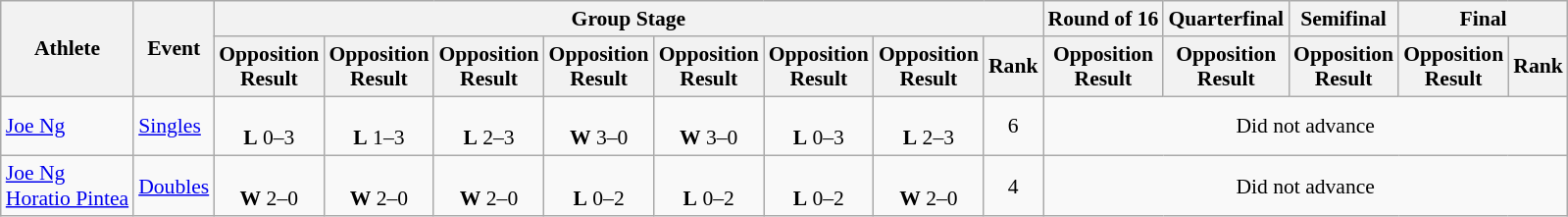<table class=wikitable style="font-size:90%">
<tr>
<th rowspan="2">Athlete</th>
<th rowspan="2">Event</th>
<th colspan="8">Group Stage</th>
<th>Round of 16</th>
<th>Quarterfinal</th>
<th>Semifinal</th>
<th colspan=2>Final</th>
</tr>
<tr>
<th>Opposition<br>Result</th>
<th>Opposition<br>Result</th>
<th>Opposition<br>Result</th>
<th>Opposition<br>Result</th>
<th>Opposition<br>Result</th>
<th>Opposition<br>Result</th>
<th>Opposition<br>Result</th>
<th>Rank</th>
<th>Opposition<br>Result</th>
<th>Opposition<br>Result</th>
<th>Opposition<br>Result</th>
<th>Opposition<br>Result</th>
<th>Rank</th>
</tr>
<tr align=center>
<td align=left><a href='#'>Joe Ng</a></td>
<td align=left><a href='#'>Singles</a></td>
<td><br><strong>L</strong> 0–3</td>
<td><br><strong>L</strong> 1–3</td>
<td><br><strong>L</strong> 2–3</td>
<td><br><strong>W</strong> 3–0</td>
<td><br><strong>W</strong> 3–0</td>
<td><br><strong>L</strong> 0–3</td>
<td><br><strong>L</strong> 2–3</td>
<td>6</td>
<td colspan=5>Did not advance</td>
</tr>
<tr align=center>
<td align=left><a href='#'>Joe Ng</a><br><a href='#'>Horatio Pintea</a></td>
<td align=left><a href='#'>Doubles</a></td>
<td><br><strong>W</strong> 2–0</td>
<td><br><strong>W</strong> 2–0</td>
<td><br><strong>W</strong> 2–0</td>
<td><br><strong>L</strong> 0–2</td>
<td><br><strong>L</strong> 0–2</td>
<td><br><strong>L</strong> 0–2</td>
<td><br><strong>W</strong> 2–0</td>
<td>4</td>
<td colspan=5>Did not advance</td>
</tr>
</table>
